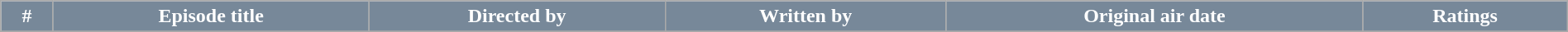<table class="wikitable plainrowheaders" style="margin: auto; width: 100%">
<tr>
<th style="background:#778899; color:#fff;">#</th>
<th style="background:#778899; color:#fff;">Episode title</th>
<th style="background:#778899; color:#fff;">Directed by</th>
<th style="background:#778899; color:#fff;">Written by</th>
<th style="background:#778899; color:#fff;">Original air date</th>
<th style="background:#778899; color:#fff;">Ratings</th>
</tr>
<tr>
</tr>
</table>
